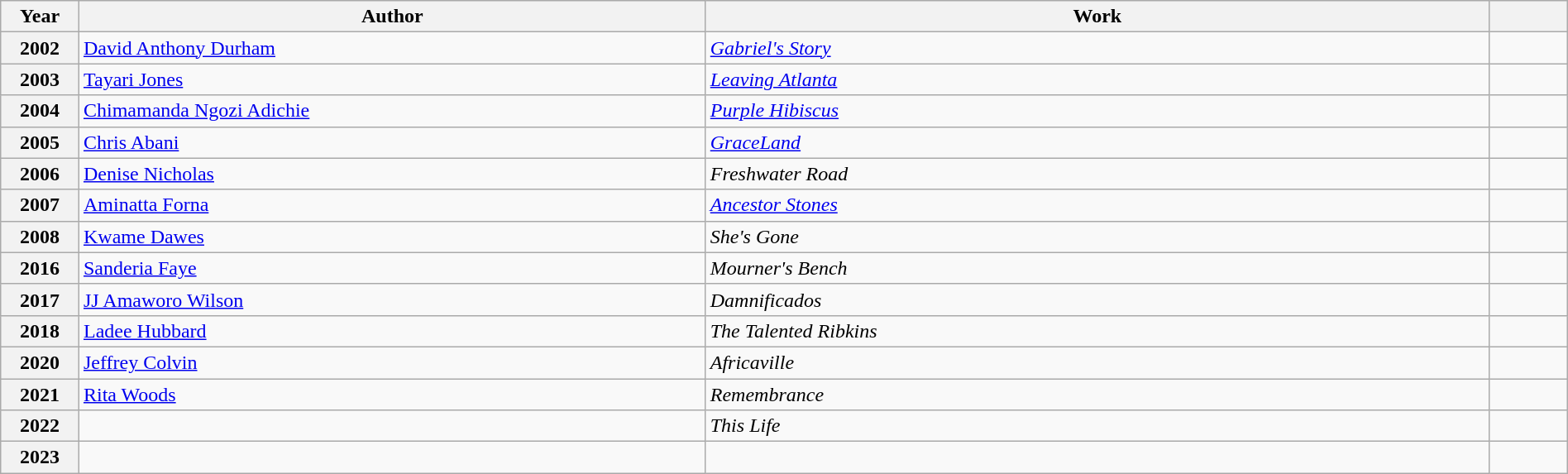<table class="wikitable" width="100%">
<tr>
<th scope="col" width=5%>Year</th>
<th scope="col" width=40%>Author</th>
<th scope="col" width=50%>Work</th>
<th scope="col" width=5%></th>
</tr>
<tr>
<th>2002</th>
<td><a href='#'>David Anthony Durham</a></td>
<td><em><a href='#'>Gabriel's Story</a></em></td>
<td></td>
</tr>
<tr>
<th>2003</th>
<td><a href='#'>Tayari Jones</a></td>
<td><em><a href='#'>Leaving Atlanta</a></em></td>
<td></td>
</tr>
<tr>
<th>2004</th>
<td><a href='#'>Chimamanda Ngozi Adichie</a></td>
<td><em><a href='#'>Purple Hibiscus</a></em></td>
<td></td>
</tr>
<tr>
<th>2005</th>
<td><a href='#'>Chris Abani</a></td>
<td><em><a href='#'>GraceLand</a></em></td>
<td></td>
</tr>
<tr>
<th>2006</th>
<td><a href='#'>Denise Nicholas</a></td>
<td><em>Freshwater Road</em></td>
<td></td>
</tr>
<tr>
<th>2007</th>
<td><a href='#'>Aminatta Forna</a></td>
<td><em><a href='#'>Ancestor Stones</a></em></td>
<td></td>
</tr>
<tr>
<th>2008</th>
<td><a href='#'>Kwame Dawes</a></td>
<td><em>She's Gone</em></td>
<td></td>
</tr>
<tr>
<th>2016</th>
<td><a href='#'>Sanderia Faye</a></td>
<td><em>Mourner's Bench</em></td>
<td></td>
</tr>
<tr>
<th>2017</th>
<td><a href='#'>JJ Amaworo Wilson</a></td>
<td><em>Damnificados</em></td>
<td></td>
</tr>
<tr>
<th>2018</th>
<td><a href='#'>Ladee Hubbard</a></td>
<td><em>The Talented Ribkins</em></td>
<td></td>
</tr>
<tr>
<th>2020</th>
<td><a href='#'>Jeffrey Colvin</a></td>
<td><em>Africaville</em></td>
<td></td>
</tr>
<tr>
<th>2021</th>
<td><a href='#'>Rita Woods</a></td>
<td><em>Remembrance</em></td>
<td></td>
</tr>
<tr>
<th>2022</th>
<td></td>
<td><em>This Life</em></td>
<td></td>
</tr>
<tr>
<th>2023</th>
<td></td>
<td><em></em></td>
<td></td>
</tr>
</table>
